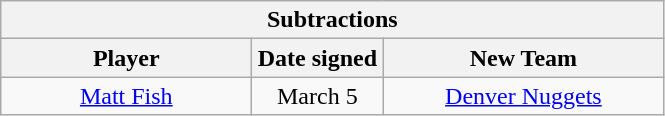<table class="wikitable" style="text-align:center">
<tr>
<th colspan=3>Subtractions</th>
</tr>
<tr>
<th style="width:160px">Player</th>
<th style="width:80px">Date signed</th>
<th style="width:180px">New Team</th>
</tr>
<tr>
<td><a href='#'>Matt Fish</a></td>
<td>March 5</td>
<td><a href='#'>Denver Nuggets</a></td>
</tr>
</table>
